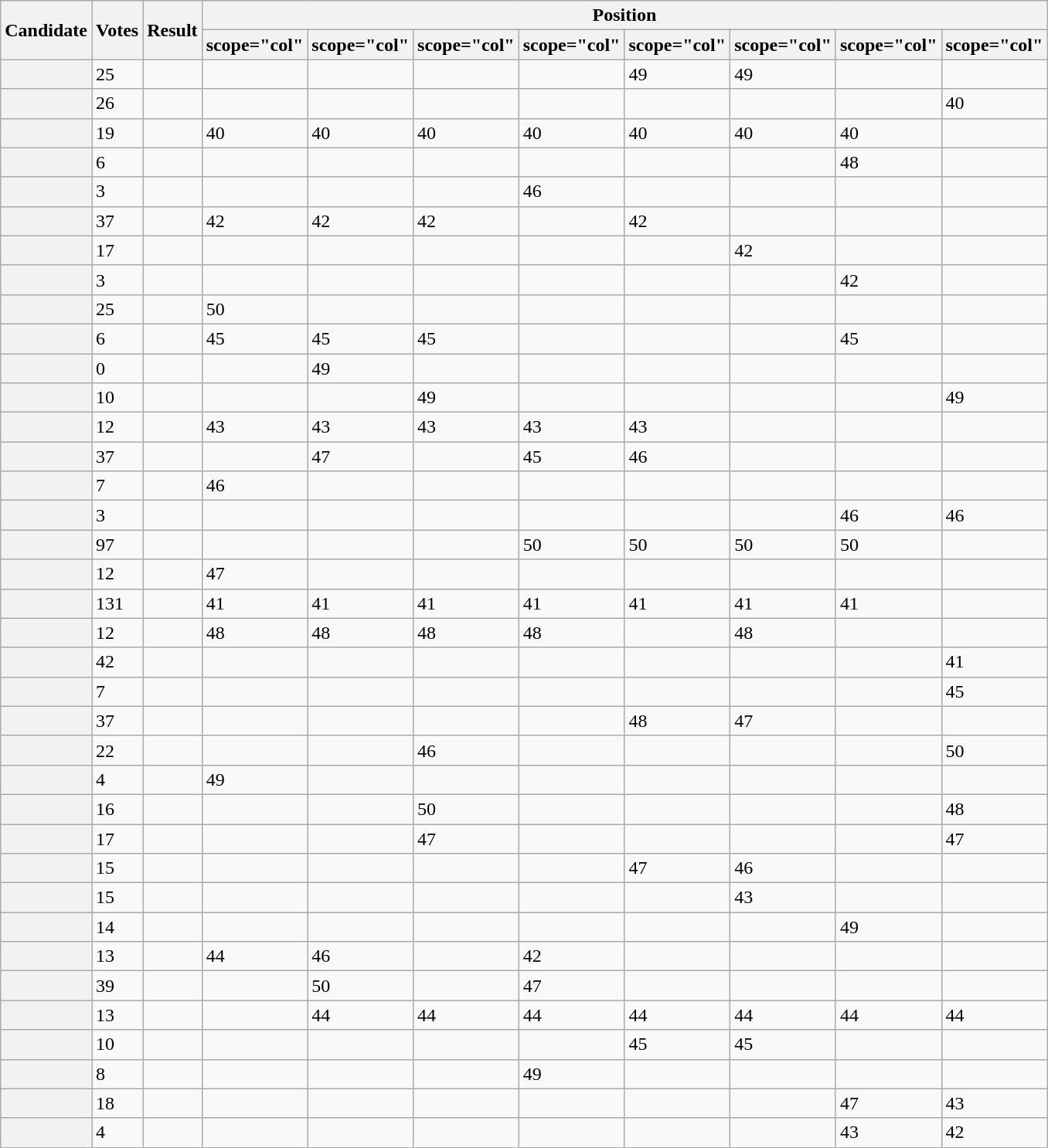<table class="wikitable sortable defaultright col3left">
<tr>
<th scope="col" rowspan="2">Candidate</th>
<th scope="col" rowspan="2">Votes</th>
<th scope="col" rowspan="2">Result</th>
<th scope="col" colspan="8">Position</th>
</tr>
<tr>
<th>scope="col" </th>
<th>scope="col" </th>
<th>scope="col" </th>
<th>scope="col" </th>
<th>scope="col" </th>
<th>scope="col" </th>
<th>scope="col" </th>
<th>scope="col" </th>
</tr>
<tr>
<th scope="row"></th>
<td>25</td>
<td></td>
<td></td>
<td></td>
<td></td>
<td></td>
<td>49</td>
<td>49</td>
<td></td>
<td></td>
</tr>
<tr>
<th scope="row"></th>
<td>26</td>
<td></td>
<td></td>
<td></td>
<td></td>
<td></td>
<td></td>
<td></td>
<td></td>
<td>40</td>
</tr>
<tr>
<th scope="row"></th>
<td>19</td>
<td></td>
<td>40</td>
<td>40</td>
<td>40</td>
<td>40</td>
<td>40</td>
<td>40</td>
<td>40</td>
<td></td>
</tr>
<tr>
<th scope="row"></th>
<td>6</td>
<td></td>
<td></td>
<td></td>
<td></td>
<td></td>
<td></td>
<td></td>
<td>48</td>
<td></td>
</tr>
<tr>
<th scope="row"></th>
<td>3</td>
<td></td>
<td></td>
<td></td>
<td></td>
<td>46</td>
<td></td>
<td></td>
<td></td>
<td></td>
</tr>
<tr>
<th scope="row"></th>
<td>37</td>
<td></td>
<td>42</td>
<td>42</td>
<td>42</td>
<td></td>
<td>42</td>
<td></td>
<td></td>
<td></td>
</tr>
<tr>
<th scope="row"></th>
<td>17</td>
<td></td>
<td></td>
<td></td>
<td></td>
<td></td>
<td></td>
<td>42</td>
<td></td>
<td></td>
</tr>
<tr>
<th scope="row"></th>
<td>3</td>
<td></td>
<td></td>
<td></td>
<td></td>
<td></td>
<td></td>
<td></td>
<td>42</td>
<td></td>
</tr>
<tr>
<th scope="row"></th>
<td>25</td>
<td></td>
<td>50</td>
<td></td>
<td></td>
<td></td>
<td></td>
<td></td>
<td></td>
<td></td>
</tr>
<tr>
<th scope="row"></th>
<td>6</td>
<td></td>
<td>45</td>
<td>45</td>
<td>45</td>
<td></td>
<td></td>
<td></td>
<td>45</td>
<td></td>
</tr>
<tr>
<th scope="row"></th>
<td>0</td>
<td></td>
<td></td>
<td>49</td>
<td></td>
<td></td>
<td></td>
<td></td>
<td></td>
<td></td>
</tr>
<tr>
<th scope="row"></th>
<td>10</td>
<td></td>
<td></td>
<td></td>
<td>49</td>
<td></td>
<td></td>
<td></td>
<td></td>
<td>49</td>
</tr>
<tr>
<th scope="row"></th>
<td>12</td>
<td></td>
<td>43</td>
<td>43</td>
<td>43</td>
<td>43</td>
<td>43</td>
<td></td>
<td></td>
<td></td>
</tr>
<tr>
<th scope="row"></th>
<td>37</td>
<td></td>
<td></td>
<td>47</td>
<td></td>
<td>45</td>
<td>46</td>
<td></td>
<td></td>
<td></td>
</tr>
<tr>
<th scope="row"></th>
<td>7</td>
<td></td>
<td>46</td>
<td></td>
<td></td>
<td></td>
<td></td>
<td></td>
<td></td>
<td></td>
</tr>
<tr>
<th scope="row"></th>
<td>3</td>
<td></td>
<td></td>
<td></td>
<td></td>
<td></td>
<td></td>
<td></td>
<td>46</td>
<td>46</td>
</tr>
<tr>
<th scope="row"></th>
<td>97</td>
<td></td>
<td></td>
<td></td>
<td></td>
<td>50</td>
<td>50</td>
<td>50</td>
<td>50</td>
<td></td>
</tr>
<tr>
<th scope="row"></th>
<td>12</td>
<td></td>
<td>47</td>
<td></td>
<td></td>
<td></td>
<td></td>
<td></td>
<td></td>
<td></td>
</tr>
<tr>
<th scope="row"></th>
<td>131</td>
<td></td>
<td>41</td>
<td>41</td>
<td>41</td>
<td>41</td>
<td>41</td>
<td>41</td>
<td>41</td>
<td></td>
</tr>
<tr>
<th scope="row"></th>
<td>12</td>
<td></td>
<td>48</td>
<td>48</td>
<td>48</td>
<td>48</td>
<td></td>
<td>48</td>
<td></td>
<td></td>
</tr>
<tr>
<th scope="row"></th>
<td>42</td>
<td></td>
<td></td>
<td></td>
<td></td>
<td></td>
<td></td>
<td></td>
<td></td>
<td>41</td>
</tr>
<tr>
<th scope="row"></th>
<td>7</td>
<td></td>
<td></td>
<td></td>
<td></td>
<td></td>
<td></td>
<td></td>
<td></td>
<td>45</td>
</tr>
<tr>
<th scope="row"></th>
<td>37</td>
<td></td>
<td></td>
<td></td>
<td></td>
<td></td>
<td>48</td>
<td>47</td>
<td></td>
<td></td>
</tr>
<tr>
<th scope="row"></th>
<td>22</td>
<td></td>
<td></td>
<td></td>
<td>46</td>
<td></td>
<td></td>
<td></td>
<td></td>
<td>50</td>
</tr>
<tr>
<th scope="row"></th>
<td>4</td>
<td></td>
<td>49</td>
<td></td>
<td></td>
<td></td>
<td></td>
<td></td>
<td></td>
<td></td>
</tr>
<tr>
<th scope="row"></th>
<td>16</td>
<td></td>
<td></td>
<td></td>
<td>50</td>
<td></td>
<td></td>
<td></td>
<td></td>
<td>48</td>
</tr>
<tr>
<th scope="row"></th>
<td>17</td>
<td></td>
<td></td>
<td></td>
<td>47</td>
<td></td>
<td></td>
<td></td>
<td></td>
<td>47</td>
</tr>
<tr>
<th scope="row"></th>
<td>15</td>
<td></td>
<td></td>
<td></td>
<td></td>
<td></td>
<td>47</td>
<td>46</td>
<td></td>
<td></td>
</tr>
<tr>
<th scope="row"></th>
<td>15</td>
<td></td>
<td></td>
<td></td>
<td></td>
<td></td>
<td></td>
<td>43</td>
<td></td>
<td></td>
</tr>
<tr>
<th scope="row"></th>
<td>14</td>
<td></td>
<td></td>
<td></td>
<td></td>
<td></td>
<td></td>
<td></td>
<td>49</td>
<td></td>
</tr>
<tr>
<th scope="row"></th>
<td>13</td>
<td></td>
<td>44</td>
<td>46</td>
<td></td>
<td>42</td>
<td></td>
<td></td>
<td></td>
<td></td>
</tr>
<tr>
<th scope="row"></th>
<td>39</td>
<td></td>
<td></td>
<td>50</td>
<td></td>
<td>47</td>
<td></td>
<td></td>
<td></td>
<td></td>
</tr>
<tr>
<th scope="row"></th>
<td>13</td>
<td></td>
<td></td>
<td>44</td>
<td>44</td>
<td>44</td>
<td>44</td>
<td>44</td>
<td>44</td>
<td>44</td>
</tr>
<tr>
<th scope="row"></th>
<td>10</td>
<td></td>
<td></td>
<td></td>
<td></td>
<td></td>
<td>45</td>
<td>45</td>
<td></td>
<td></td>
</tr>
<tr>
<th scope="row"></th>
<td>8</td>
<td></td>
<td></td>
<td></td>
<td></td>
<td>49</td>
<td></td>
<td></td>
<td></td>
<td></td>
</tr>
<tr>
<th scope="row"></th>
<td>18</td>
<td></td>
<td></td>
<td></td>
<td></td>
<td></td>
<td></td>
<td></td>
<td>47</td>
<td>43</td>
</tr>
<tr>
<th scope="row"></th>
<td>4</td>
<td></td>
<td></td>
<td></td>
<td></td>
<td></td>
<td></td>
<td></td>
<td>43</td>
<td>42</td>
</tr>
</table>
